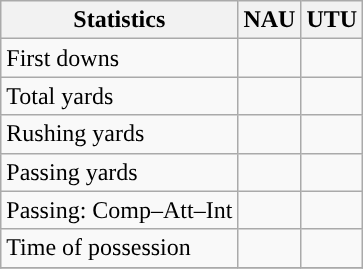<table class="wikitable" style="float: left;">
<tr>
<th>Statistics</th>
<th>NAU</th>
<th>UTU</th>
</tr>
<tr>
<td>First downs</td>
<td></td>
<td></td>
</tr>
<tr>
<td>Total yards</td>
<td></td>
<td></td>
</tr>
<tr>
<td>Rushing yards</td>
<td></td>
<td></td>
</tr>
<tr>
<td>Passing yards</td>
<td></td>
<td></td>
</tr>
<tr>
<td>Passing: Comp–Att–Int</td>
<td></td>
<td></td>
</tr>
<tr>
<td>Time of possession</td>
<td></td>
<td></td>
</tr>
<tr>
</tr>
</table>
